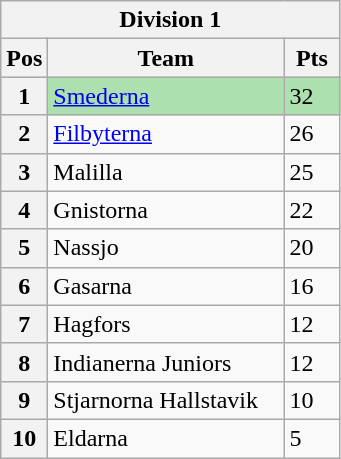<table class="wikitable">
<tr>
<th colspan="3">Division 1</th>
</tr>
<tr>
<th width=20>Pos</th>
<th width=150>Team</th>
<th width=30>Pts</th>
</tr>
<tr style="background:#ACE1AF;">
<th>1</th>
<td><a href='#'>Smederna</a></td>
<td>32</td>
</tr>
<tr>
<th>2</th>
<td><a href='#'>Filbyterna</a></td>
<td>26</td>
</tr>
<tr>
<th>3</th>
<td>Malilla</td>
<td>25</td>
</tr>
<tr>
<th>4</th>
<td>Gnistorna</td>
<td>22</td>
</tr>
<tr>
<th>5</th>
<td>Nassjo</td>
<td>20</td>
</tr>
<tr>
<th>6</th>
<td>Gasarna</td>
<td>16</td>
</tr>
<tr>
<th>7</th>
<td>Hagfors</td>
<td>12</td>
</tr>
<tr>
<th>8</th>
<td>Indianerna Juniors</td>
<td>12</td>
</tr>
<tr>
<th>9</th>
<td>Stjarnorna Hallstavik</td>
<td>10</td>
</tr>
<tr>
<th>10</th>
<td>Eldarna</td>
<td>5</td>
</tr>
</table>
